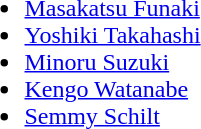<table border="0">
<tr>
<td valign="top"><br><ul><li><a href='#'>Masakatsu Funaki</a></li><li><a href='#'>Yoshiki Takahashi</a></li><li><a href='#'>Minoru Suzuki</a></li><li><a href='#'>Kengo Watanabe</a></li><li><a href='#'>Semmy Schilt</a></li></ul></td>
</tr>
</table>
